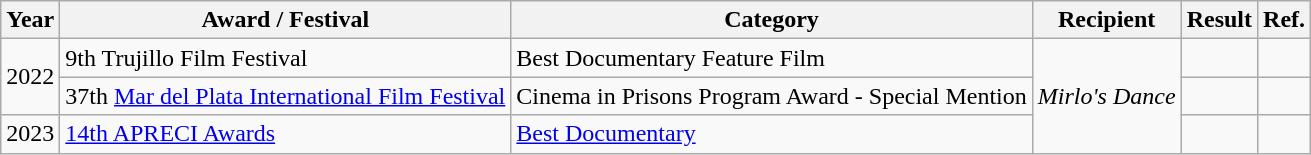<table class="wikitable">
<tr>
<th>Year</th>
<th>Award / Festival</th>
<th>Category</th>
<th>Recipient</th>
<th>Result</th>
<th>Ref.</th>
</tr>
<tr>
<td rowspan="2">2022</td>
<td>9th Trujillo Film Festival</td>
<td>Best Documentary Feature Film</td>
<td rowspan="3"><em>Mirlo's Dance</em></td>
<td></td>
<td></td>
</tr>
<tr>
<td>37th <a href='#'>Mar del Plata International Film Festival</a></td>
<td>Cinema in Prisons Program Award - Special Mention</td>
<td></td>
<td></td>
</tr>
<tr>
<td>2023</td>
<td><a href='#'>14th APRECI Awards</a></td>
<td><a href='#'>Best Documentary</a></td>
<td></td>
<td></td>
</tr>
</table>
